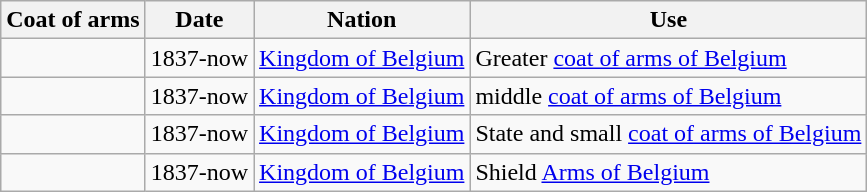<table class="wikitable">
<tr>
<th>Coat of arms</th>
<th>Date</th>
<th>Nation</th>
<th>Use</th>
</tr>
<tr>
<td></td>
<td>1837-now</td>
<td><a href='#'>Kingdom of Belgium</a></td>
<td>Greater <a href='#'>coat of arms of Belgium</a></td>
</tr>
<tr>
<td></td>
<td>1837-now</td>
<td><a href='#'>Kingdom of Belgium</a></td>
<td>middle <a href='#'>coat of arms of Belgium</a></td>
</tr>
<tr>
<td></td>
<td>1837-now</td>
<td><a href='#'>Kingdom of Belgium</a></td>
<td>State and small <a href='#'>coat of arms of Belgium</a></td>
</tr>
<tr>
<td></td>
<td>1837-now</td>
<td><a href='#'>Kingdom of Belgium</a></td>
<td>Shield <a href='#'>Arms of Belgium</a></td>
</tr>
</table>
